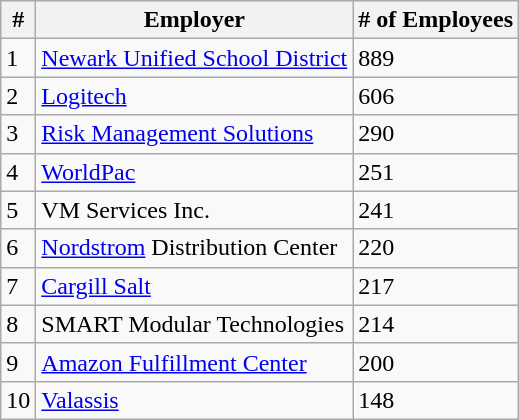<table class="wikitable">
<tr>
<th>#</th>
<th>Employer</th>
<th># of Employees</th>
</tr>
<tr>
<td>1</td>
<td><a href='#'>Newark Unified School District</a></td>
<td>889</td>
</tr>
<tr>
<td>2</td>
<td><a href='#'>Logitech</a></td>
<td>606</td>
</tr>
<tr>
<td>3</td>
<td><a href='#'>Risk Management Solutions</a></td>
<td>290</td>
</tr>
<tr>
<td>4</td>
<td><a href='#'>WorldPac</a></td>
<td>251</td>
</tr>
<tr>
<td>5</td>
<td>VM Services Inc.</td>
<td>241</td>
</tr>
<tr>
<td>6</td>
<td><a href='#'>Nordstrom</a> Distribution Center</td>
<td>220</td>
</tr>
<tr>
<td>7</td>
<td><a href='#'>Cargill Salt</a></td>
<td>217</td>
</tr>
<tr>
<td>8</td>
<td>SMART Modular Technologies</td>
<td>214</td>
</tr>
<tr>
<td>9</td>
<td><a href='#'>Amazon Fulfillment Center</a></td>
<td>200</td>
</tr>
<tr>
<td>10</td>
<td><a href='#'>Valassis</a></td>
<td>148</td>
</tr>
</table>
